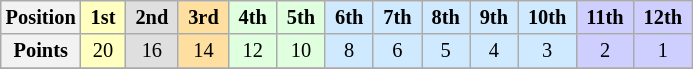<table class="wikitable" style="font-size:85%; text-align:center">
<tr>
<th>Position</th>
<td style="background:#FFFFBF;"> <strong>1st</strong> </td>
<td style="background:#DFDFDF;"> <strong>2nd</strong> </td>
<td style="background:#FFDF9F;"> <strong>3rd</strong> </td>
<td style="background:#DFFFDF;"> <strong>4th</strong> </td>
<td style="background:#DFFFDF;"> <strong>5th</strong> </td>
<td style="background:#CFEAFF;"> <strong>6th</strong> </td>
<td style="background:#CFEAFF;"> <strong>7th</strong> </td>
<td style="background:#CFEAFF;"> <strong>8th</strong> </td>
<td style="background:#CFEAFF;"> <strong>9th</strong> </td>
<td style="background:#CFEAFF;"> <strong>10th</strong> </td>
<td style="background:#CFCFFF;"> <strong>11th</strong> </td>
<td style="background:#CFCFFF;"> <strong>12th</strong> </td>
</tr>
<tr>
<th>Points</th>
<td style="background:#FFFFBF;">20</td>
<td style="background:#DFDFDF;">16</td>
<td style="background:#FFDF9F;">14</td>
<td style="background:#DFFFDF;">12</td>
<td style="background:#DFFFDF;">10</td>
<td style="background:#CFEAFF;">8</td>
<td style="background:#CFEAFF;">6</td>
<td style="background:#CFEAFF;">5</td>
<td style="background:#CFEAFF;">4</td>
<td style="background:#CFEAFF;">3</td>
<td style="background:#CFCFFF;">2</td>
<td style="background:#CFCFFF;">1</td>
</tr>
<tr>
</tr>
</table>
